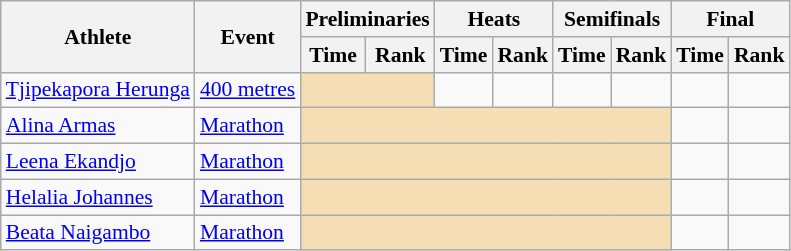<table class=wikitable style="font-size:90%;">
<tr>
<th rowspan="2">Athlete</th>
<th rowspan="2">Event</th>
<th colspan="2">Preliminaries</th>
<th colspan="2">Heats</th>
<th colspan="2">Semifinals</th>
<th colspan="2">Final</th>
</tr>
<tr>
<th>Time</th>
<th>Rank</th>
<th>Time</th>
<th>Rank</th>
<th>Time</th>
<th>Rank</th>
<th>Time</th>
<th>Rank</th>
</tr>
<tr style="border-top: single;">
<td><a href='#'>Tjipekapora Herunga</a></td>
<td><a href='#'>400 metres</a></td>
<td colspan= 2 bgcolor="wheat"></td>
<td align=center></td>
<td align=center></td>
<td align=center></td>
<td align=center></td>
<td align=center></td>
<td align=center></td>
</tr>
<tr style="border-top: single;">
<td><a href='#'>Alina Armas</a></td>
<td><a href='#'>Marathon</a></td>
<td colspan= 6 bgcolor="wheat"></td>
<td align=center></td>
<td align=center></td>
</tr>
<tr style="border-top: single;">
<td><a href='#'>Leena Ekandjo</a></td>
<td><a href='#'>Marathon</a></td>
<td colspan= 6 bgcolor="wheat"></td>
<td align=center></td>
<td align=center></td>
</tr>
<tr style="border-top: single;">
<td><a href='#'>Helalia Johannes</a></td>
<td><a href='#'>Marathon</a></td>
<td colspan= 6 bgcolor="wheat"></td>
<td align=center></td>
<td align=center></td>
</tr>
<tr style="border-top: single;">
<td><a href='#'>Beata Naigambo</a></td>
<td><a href='#'>Marathon</a></td>
<td colspan= 6 bgcolor="wheat"></td>
<td align=center></td>
<td align=center></td>
</tr>
</table>
